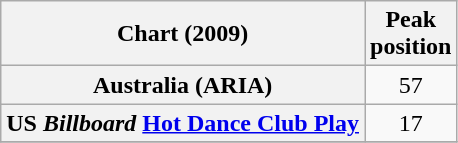<table class="wikitable sortable plainrowheaders" style="text-align:center">
<tr>
<th scope="col">Chart (2009)</th>
<th scope="col">Peak<br>position</th>
</tr>
<tr>
<th scope="row">Australia (ARIA)</th>
<td>57</td>
</tr>
<tr>
<th scope="row">US <em>Billboard</em> <a href='#'>Hot Dance Club Play</a></th>
<td>17</td>
</tr>
<tr>
</tr>
</table>
